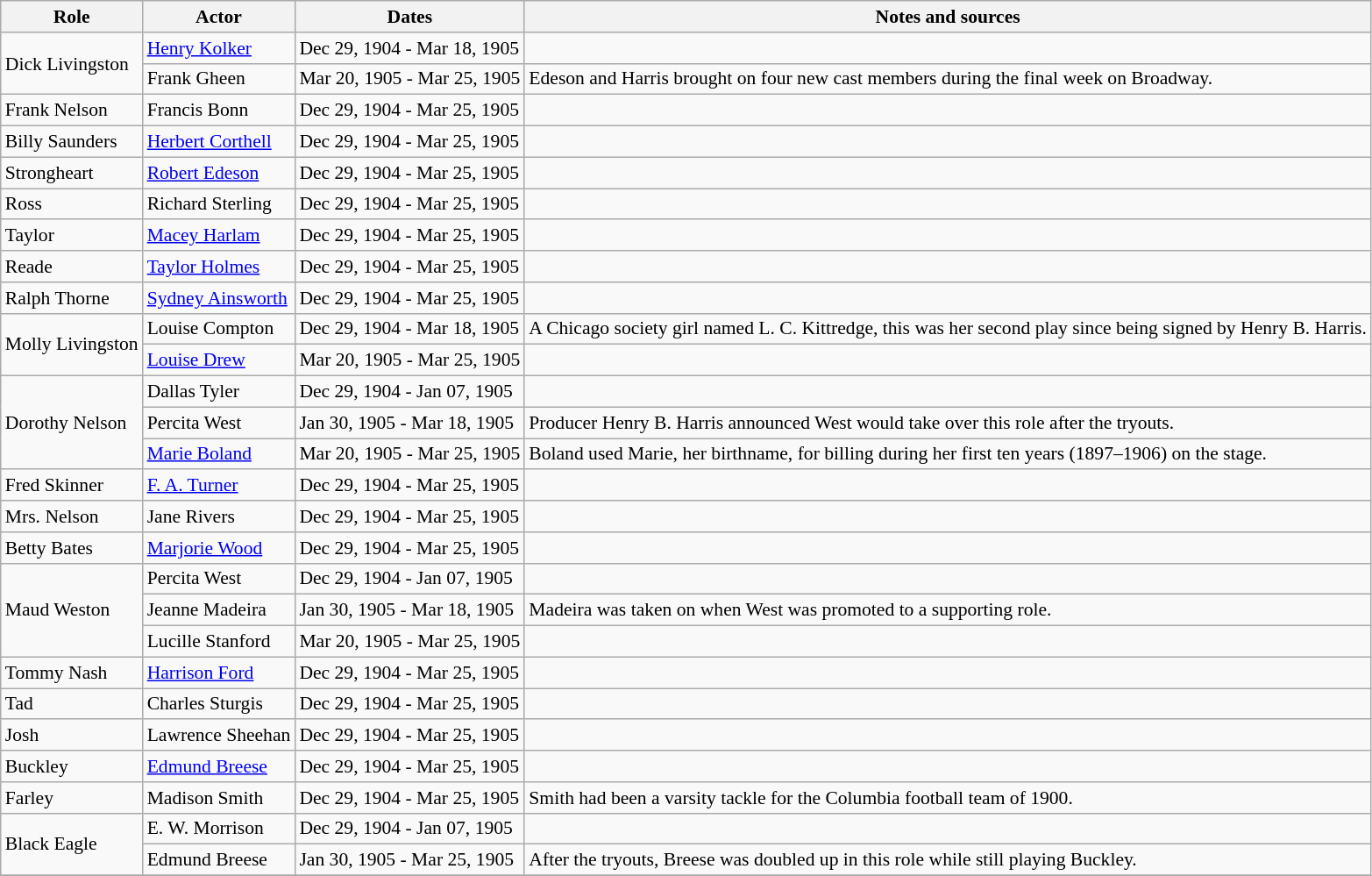<table class="wikitable sortable plainrowheaders" style="font-size: 90%">
<tr>
<th scope="col">Role</th>
<th scope="col">Actor</th>
<th scope="col">Dates</th>
<th scope="col">Notes and sources</th>
</tr>
<tr>
<td rowspan=2>Dick Livingston</td>
<td><a href='#'>Henry Kolker</a></td>
<td>Dec 29, 1904 - Mar 18, 1905</td>
<td></td>
</tr>
<tr>
<td>Frank Gheen</td>
<td>Mar 20, 1905 - Mar 25, 1905</td>
<td>Edeson and Harris brought on four new cast members during the final week on Broadway.</td>
</tr>
<tr>
<td>Frank Nelson</td>
<td>Francis Bonn</td>
<td>Dec 29, 1904 - Mar 25, 1905</td>
<td></td>
</tr>
<tr>
<td>Billy Saunders</td>
<td><a href='#'>Herbert Corthell</a></td>
<td>Dec 29, 1904 - Mar 25, 1905</td>
<td></td>
</tr>
<tr>
<td>Strongheart</td>
<td><a href='#'>Robert Edeson</a></td>
<td>Dec 29, 1904 - Mar 25, 1905</td>
<td></td>
</tr>
<tr>
<td>Ross</td>
<td>Richard Sterling</td>
<td>Dec 29, 1904 - Mar 25, 1905</td>
<td></td>
</tr>
<tr>
<td>Taylor</td>
<td><a href='#'>Macey Harlam</a></td>
<td>Dec 29, 1904 - Mar 25, 1905</td>
<td></td>
</tr>
<tr>
<td>Reade</td>
<td><a href='#'>Taylor Holmes</a></td>
<td>Dec 29, 1904 - Mar 25, 1905</td>
<td></td>
</tr>
<tr>
<td>Ralph Thorne</td>
<td><a href='#'>Sydney Ainsworth</a></td>
<td>Dec 29, 1904 - Mar 25, 1905</td>
<td></td>
</tr>
<tr>
<td rowspan=2>Molly Livingston</td>
<td>Louise Compton</td>
<td>Dec 29, 1904 - Mar 18, 1905</td>
<td>A Chicago society girl named L. C. Kittredge, this was her second play since being signed by Henry B. Harris.</td>
</tr>
<tr>
<td><a href='#'>Louise Drew</a></td>
<td>Mar 20, 1905 - Mar 25, 1905</td>
<td></td>
</tr>
<tr>
<td rowspan=3>Dorothy Nelson</td>
<td>Dallas Tyler</td>
<td>Dec 29, 1904 - Jan 07, 1905</td>
<td></td>
</tr>
<tr>
<td>Percita West</td>
<td>Jan 30, 1905 - Mar 18, 1905</td>
<td>Producer Henry B. Harris announced West would take over this role after the tryouts.</td>
</tr>
<tr>
<td><a href='#'>Marie Boland</a></td>
<td>Mar 20, 1905 - Mar 25, 1905</td>
<td>Boland used Marie, her birthname, for billing during her first ten years (1897–1906) on the stage.</td>
</tr>
<tr>
<td>Fred Skinner</td>
<td><a href='#'>F. A. Turner</a></td>
<td>Dec 29, 1904 - Mar 25, 1905</td>
<td></td>
</tr>
<tr>
<td>Mrs. Nelson</td>
<td>Jane Rivers</td>
<td>Dec 29, 1904 - Mar 25, 1905</td>
<td></td>
</tr>
<tr>
<td>Betty Bates</td>
<td><a href='#'>Marjorie Wood</a></td>
<td>Dec 29, 1904 - Mar 25, 1905</td>
<td></td>
</tr>
<tr>
<td rowspan=3>Maud Weston</td>
<td>Percita West</td>
<td>Dec 29, 1904 - Jan 07, 1905</td>
<td></td>
</tr>
<tr>
<td>Jeanne Madeira</td>
<td>Jan 30, 1905 - Mar 18, 1905</td>
<td>Madeira was taken on when West was promoted to a supporting role.</td>
</tr>
<tr>
<td>Lucille Stanford</td>
<td>Mar 20, 1905 - Mar 25, 1905</td>
<td></td>
</tr>
<tr>
<td>Tommy Nash</td>
<td><a href='#'>Harrison Ford</a></td>
<td>Dec 29, 1904 - Mar 25, 1905</td>
<td></td>
</tr>
<tr>
<td>Tad</td>
<td>Charles Sturgis</td>
<td>Dec 29, 1904 - Mar 25, 1905</td>
<td></td>
</tr>
<tr>
<td>Josh</td>
<td>Lawrence Sheehan</td>
<td>Dec 29, 1904 - Mar 25, 1905</td>
<td></td>
</tr>
<tr>
<td>Buckley</td>
<td><a href='#'>Edmund Breese</a></td>
<td>Dec 29, 1904 - Mar 25, 1905</td>
<td></td>
</tr>
<tr>
<td>Farley</td>
<td>Madison Smith</td>
<td>Dec 29, 1904 - Mar 25, 1905</td>
<td>Smith had been a varsity tackle for the Columbia football team of 1900.</td>
</tr>
<tr>
<td rowspan=2>Black Eagle</td>
<td>E. W. Morrison</td>
<td>Dec 29, 1904 - Jan 07, 1905</td>
<td></td>
</tr>
<tr>
<td>Edmund Breese</td>
<td>Jan 30, 1905 - Mar 25, 1905</td>
<td>After the tryouts, Breese was doubled up in this role while still playing Buckley.</td>
</tr>
<tr>
</tr>
</table>
